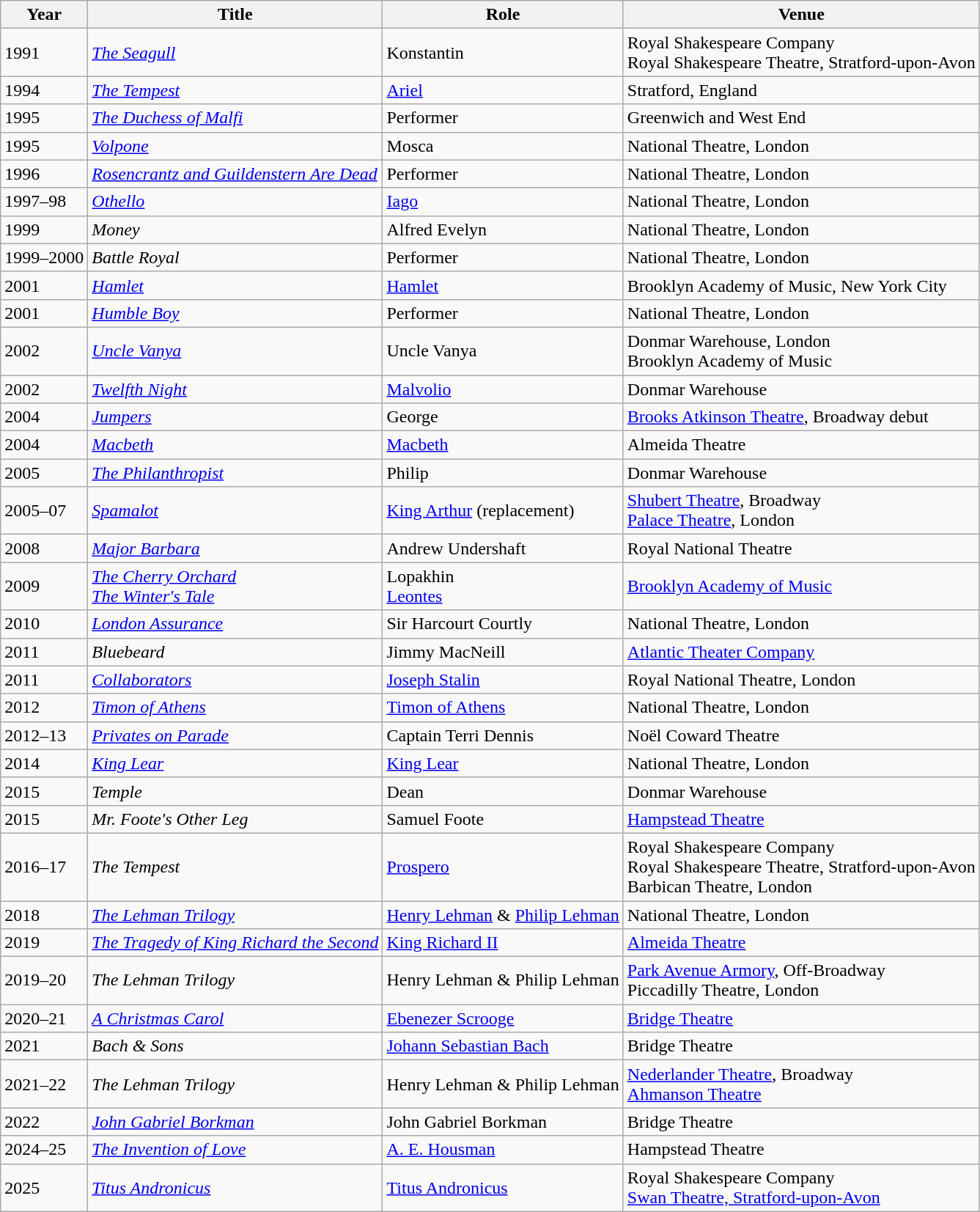<table class="wikitable unsortable">
<tr>
<th>Year</th>
<th>Title</th>
<th>Role</th>
<th class="unsortable">Venue</th>
</tr>
<tr>
<td>1991</td>
<td><em><a href='#'>The Seagull</a></em></td>
<td>Konstantin</td>
<td>Royal Shakespeare Company <br> Royal Shakespeare Theatre, Stratford-upon-Avon</td>
</tr>
<tr>
<td>1994</td>
<td><em><a href='#'>The Tempest</a></em></td>
<td><a href='#'>Ariel</a></td>
<td>Stratford, England</td>
</tr>
<tr>
<td>1995</td>
<td><em><a href='#'>The Duchess of Malfi</a></em></td>
<td>Performer</td>
<td>Greenwich and West End</td>
</tr>
<tr>
<td>1995</td>
<td><em><a href='#'>Volpone</a></em></td>
<td>Mosca</td>
<td>National Theatre, London</td>
</tr>
<tr>
<td>1996</td>
<td><em><a href='#'>Rosencrantz and Guildenstern Are Dead</a></em></td>
<td>Performer</td>
<td>National Theatre, London</td>
</tr>
<tr>
<td>1997–98</td>
<td><em><a href='#'>Othello</a></em></td>
<td><a href='#'>Iago</a></td>
<td>National Theatre, London</td>
</tr>
<tr>
<td>1999</td>
<td><em>Money</em></td>
<td>Alfred Evelyn</td>
<td>National Theatre, London</td>
</tr>
<tr>
<td>1999–2000</td>
<td><em>Battle Royal</em></td>
<td>Performer</td>
<td>National Theatre, London</td>
</tr>
<tr>
<td>2001</td>
<td><em><a href='#'>Hamlet</a></em></td>
<td><a href='#'>Hamlet</a></td>
<td>Brooklyn Academy of Music, New York City</td>
</tr>
<tr>
<td>2001</td>
<td><em><a href='#'>Humble Boy</a></em></td>
<td>Performer</td>
<td>National Theatre, London</td>
</tr>
<tr>
<td>2002</td>
<td><em><a href='#'>Uncle Vanya</a></em></td>
<td>Uncle Vanya</td>
<td>Donmar Warehouse, London <br>Brooklyn Academy of Music</td>
</tr>
<tr>
<td>2002</td>
<td><em><a href='#'>Twelfth Night</a></em></td>
<td><a href='#'>Malvolio</a></td>
<td>Donmar Warehouse</td>
</tr>
<tr>
<td>2004</td>
<td><em><a href='#'>Jumpers</a></em></td>
<td>George</td>
<td><a href='#'>Brooks Atkinson Theatre</a>, Broadway debut</td>
</tr>
<tr>
<td>2004</td>
<td><em><a href='#'>Macbeth</a></em></td>
<td><a href='#'>Macbeth</a></td>
<td>Almeida Theatre</td>
</tr>
<tr>
<td>2005</td>
<td><em><a href='#'>The Philanthropist</a></em></td>
<td>Philip</td>
<td>Donmar Warehouse</td>
</tr>
<tr>
<td>2005–07</td>
<td><em><a href='#'>Spamalot</a></em></td>
<td><a href='#'>King Arthur</a> (replacement)</td>
<td><a href='#'>Shubert Theatre</a>, Broadway<br> <a href='#'>Palace Theatre</a>, London</td>
</tr>
<tr>
<td>2008</td>
<td><em><a href='#'>Major Barbara</a></em></td>
<td>Andrew Undershaft</td>
<td>Royal National Theatre</td>
</tr>
<tr>
<td>2009</td>
<td><em><a href='#'>The Cherry Orchard</a></em><br> <em><a href='#'>The Winter's Tale</a></em></td>
<td>Lopakhin<br><a href='#'>Leontes</a></td>
<td><a href='#'>Brooklyn Academy of Music</a></td>
</tr>
<tr>
<td>2010</td>
<td><em><a href='#'>London Assurance</a></em></td>
<td>Sir Harcourt Courtly</td>
<td>National Theatre, London</td>
</tr>
<tr>
<td>2011</td>
<td><em>Bluebeard</em></td>
<td>Jimmy MacNeill</td>
<td><a href='#'>Atlantic Theater Company</a></td>
</tr>
<tr>
<td>2011</td>
<td><em><a href='#'>Collaborators</a></em></td>
<td><a href='#'>Joseph Stalin</a></td>
<td>Royal National Theatre, London</td>
</tr>
<tr>
<td>2012</td>
<td><em><a href='#'>Timon of Athens</a></em></td>
<td><a href='#'>Timon of Athens</a></td>
<td>National Theatre, London</td>
</tr>
<tr>
<td>2012–13</td>
<td><em><a href='#'>Privates on Parade</a></em></td>
<td>Captain Terri Dennis</td>
<td>Noël Coward Theatre</td>
</tr>
<tr>
<td>2014</td>
<td><em><a href='#'>King Lear</a></em></td>
<td><a href='#'>King Lear</a></td>
<td>National Theatre, London</td>
</tr>
<tr>
<td>2015</td>
<td><em>Temple</em></td>
<td>Dean</td>
<td>Donmar Warehouse</td>
</tr>
<tr>
<td>2015</td>
<td><em>Mr. Foote's Other Leg</em></td>
<td>Samuel Foote</td>
<td><a href='#'>Hampstead Theatre</a></td>
</tr>
<tr>
<td>2016–17</td>
<td><em>The Tempest</em></td>
<td><a href='#'>Prospero</a></td>
<td>Royal Shakespeare Company <br> Royal Shakespeare Theatre, Stratford-upon-Avon<br>Barbican Theatre, London</td>
</tr>
<tr>
<td>2018</td>
<td><em><a href='#'>The Lehman Trilogy</a></em></td>
<td><a href='#'>Henry Lehman</a> & <a href='#'>Philip Lehman</a></td>
<td>National Theatre, London</td>
</tr>
<tr>
<td>2019</td>
<td><em><a href='#'>The Tragedy of King Richard the Second</a></em></td>
<td><a href='#'>King Richard II</a></td>
<td><a href='#'>Almeida Theatre</a></td>
</tr>
<tr>
<td>2019–20</td>
<td><em>The Lehman Trilogy</em></td>
<td>Henry Lehman & Philip Lehman</td>
<td><a href='#'>Park Avenue Armory</a>, Off-Broadway<br> Piccadilly Theatre, London</td>
</tr>
<tr>
<td>2020–21</td>
<td><em><a href='#'>A Christmas Carol</a></em></td>
<td><a href='#'>Ebenezer Scrooge</a></td>
<td><a href='#'>Bridge Theatre</a></td>
</tr>
<tr>
<td>2021</td>
<td><em>Bach & Sons</em></td>
<td><a href='#'>Johann Sebastian Bach</a></td>
<td>Bridge Theatre</td>
</tr>
<tr>
<td>2021–22</td>
<td><em>The Lehman Trilogy</em></td>
<td>Henry Lehman & Philip Lehman</td>
<td><a href='#'>Nederlander Theatre</a>, Broadway<br> <a href='#'>Ahmanson Theatre</a></td>
</tr>
<tr>
<td>2022</td>
<td><em><a href='#'>John Gabriel Borkman</a></em></td>
<td>John Gabriel Borkman</td>
<td>Bridge Theatre</td>
</tr>
<tr>
<td>2024–25</td>
<td><em><a href='#'>The Invention of Love</a></em></td>
<td><a href='#'>A. E. Housman</a></td>
<td>Hampstead Theatre</td>
</tr>
<tr>
<td>2025</td>
<td><a href='#'><em>Titus Andronicus</em></a></td>
<td><a href='#'>Titus Andronicus</a></td>
<td>Royal Shakespeare Company <br> <a href='#'>Swan Theatre, Stratford-upon-Avon</a></td>
</tr>
</table>
